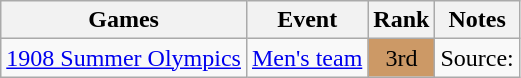<table class="wikitable" style=" text-align:center;">
<tr>
<th>Games</th>
<th>Event</th>
<th>Rank</th>
<th>Notes</th>
</tr>
<tr>
<td><a href='#'>1908 Summer Olympics</a></td>
<td><a href='#'>Men's team</a></td>
<td style=background-color:#cc9966>3rd</td>
<td>Source: </td>
</tr>
</table>
